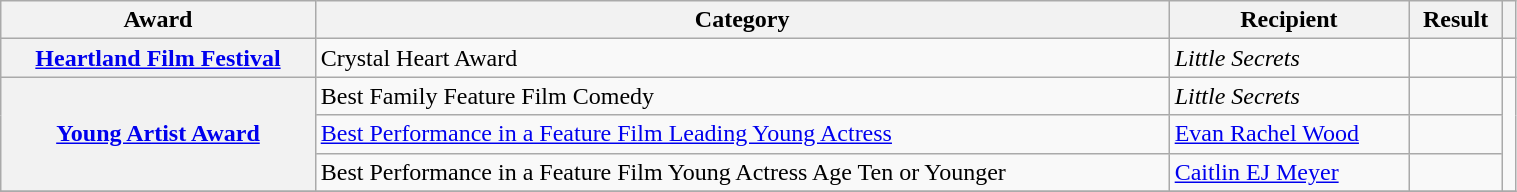<table class="wikitable unsortable plainrowheaders" style="width:80%;">
<tr>
<th scope="col">Award</th>
<th scope="col">Category</th>
<th scope="col">Recipient</th>
<th scope="col">Result</th>
<th scope="col" class="unsortable"></th>
</tr>
<tr>
<th scope="row"><a href='#'>Heartland Film Festival</a></th>
<td>Crystal Heart Award</td>
<td><em>Little Secrets</em> </td>
<td></td>
<td style="text-align:center;"></td>
</tr>
<tr>
<th scope="row" rowspan="3"><a href='#'>Young Artist Award</a></th>
<td>Best Family Feature Film  Comedy</td>
<td><em>Little Secrets</em></td>
<td></td>
<td rowspan="3" style="text-align:center;"></td>
</tr>
<tr>
<td><a href='#'>Best Performance in a Feature Film  Leading Young Actress</a></td>
<td><a href='#'>Evan Rachel Wood</a></td>
<td></td>
</tr>
<tr>
<td>Best Performance in a Feature Film  Young Actress Age Ten or Younger</td>
<td><a href='#'>Caitlin EJ Meyer</a></td>
<td></td>
</tr>
<tr>
</tr>
</table>
